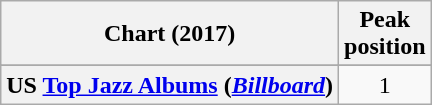<table class="wikitable sortable plainrowheaders" style="text-align:center">
<tr>
<th scope="col">Chart (2017)</th>
<th scope="col">Peak<br>position</th>
</tr>
<tr>
</tr>
<tr>
</tr>
<tr>
</tr>
<tr>
</tr>
<tr>
</tr>
<tr>
</tr>
<tr>
</tr>
<tr>
</tr>
<tr>
</tr>
<tr>
</tr>
<tr>
</tr>
<tr>
</tr>
<tr>
</tr>
<tr>
<th scope="row">US <a href='#'>Top Jazz Albums</a> (<em><a href='#'>Billboard</a></em>)</th>
<td>1</td>
</tr>
</table>
